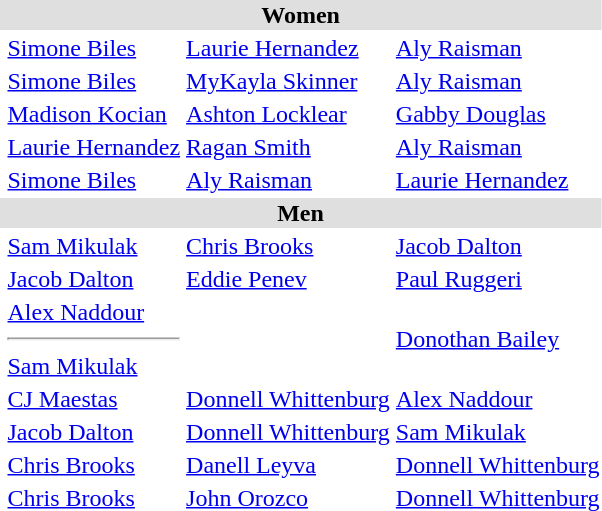<table>
<tr style="background:#dfdfdf;">
<td colspan="4" style="text-align:center;"><strong>Women</strong></td>
</tr>
<tr>
<th scope=row style="text-align:left"></th>
<td><a href='#'>Simone Biles</a></td>
<td><a href='#'>Laurie Hernandez</a></td>
<td><a href='#'>Aly Raisman</a></td>
</tr>
<tr>
<th scope=row style="text-align:left"></th>
<td><a href='#'>Simone Biles</a></td>
<td><a href='#'>MyKayla Skinner</a></td>
<td><a href='#'>Aly Raisman</a></td>
</tr>
<tr>
<th scope=row style="text-align:left"></th>
<td><a href='#'>Madison Kocian</a></td>
<td><a href='#'>Ashton Locklear</a></td>
<td><a href='#'>Gabby Douglas</a></td>
</tr>
<tr>
<th scope=row style="text-align:left"></th>
<td><a href='#'>Laurie Hernandez</a></td>
<td><a href='#'>Ragan Smith</a></td>
<td><a href='#'>Aly Raisman</a></td>
</tr>
<tr>
<th scope=row style="text-align:left"></th>
<td><a href='#'>Simone Biles</a></td>
<td><a href='#'>Aly Raisman</a></td>
<td><a href='#'>Laurie Hernandez</a></td>
</tr>
<tr style="background:#dfdfdf;">
<td colspan="4" style="text-align:center;"><strong>Men</strong></td>
</tr>
<tr>
<th scope=row style="text-align:left"></th>
<td><a href='#'>Sam Mikulak</a></td>
<td><a href='#'>Chris Brooks</a></td>
<td><a href='#'>Jacob Dalton</a></td>
</tr>
<tr>
<th scope=row style="text-align:left"></th>
<td><a href='#'>Jacob Dalton</a></td>
<td><a href='#'>Eddie Penev</a></td>
<td><a href='#'>Paul Ruggeri</a></td>
</tr>
<tr>
<th scope=row style="text-align:left"></th>
<td><a href='#'>Alex Naddour</a><hr><a href='#'>Sam Mikulak</a></td>
<td></td>
<td><a href='#'>Donothan Bailey</a></td>
</tr>
<tr>
<th scope=row style="text-align:left"></th>
<td><a href='#'>CJ Maestas</a></td>
<td><a href='#'>Donnell Whittenburg</a></td>
<td><a href='#'>Alex Naddour</a></td>
</tr>
<tr>
<th scope=row style="text-align:left"></th>
<td><a href='#'>Jacob Dalton</a></td>
<td><a href='#'>Donnell Whittenburg</a></td>
<td><a href='#'>Sam Mikulak</a></td>
</tr>
<tr>
<th scope=row style="text-align:left"></th>
<td><a href='#'>Chris Brooks</a></td>
<td><a href='#'>Danell Leyva</a></td>
<td><a href='#'>Donnell Whittenburg</a></td>
</tr>
<tr>
<th scope=row style="text-align:left"></th>
<td><a href='#'>Chris Brooks</a></td>
<td><a href='#'>John Orozco</a></td>
<td><a href='#'>Donnell Whittenburg</a></td>
</tr>
</table>
